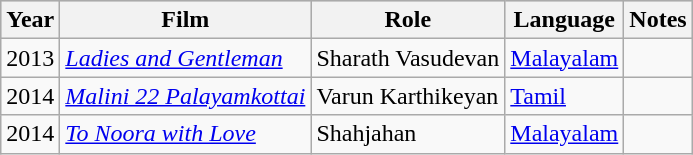<table class="wikitable sortable" class="wikitable">
<tr style="background:#ccc; text-align:center;">
<th>Year</th>
<th>Film</th>
<th>Role</th>
<th>Language</th>
<th>Notes</th>
</tr>
<tr>
<td>2013</td>
<td><em><a href='#'>Ladies and Gentleman</a></em></td>
<td>Sharath Vasudevan</td>
<td><a href='#'>Malayalam</a></td>
<td></td>
</tr>
<tr>
<td>2014</td>
<td><em><a href='#'>Malini 22 Palayamkottai</a></em></td>
<td>Varun Karthikeyan</td>
<td><a href='#'>Tamil</a></td>
<td></td>
</tr>
<tr>
<td>2014</td>
<td><em><a href='#'>To Noora with Love</a></em></td>
<td>Shahjahan</td>
<td><a href='#'>Malayalam</a></td>
<td></td>
</tr>
</table>
